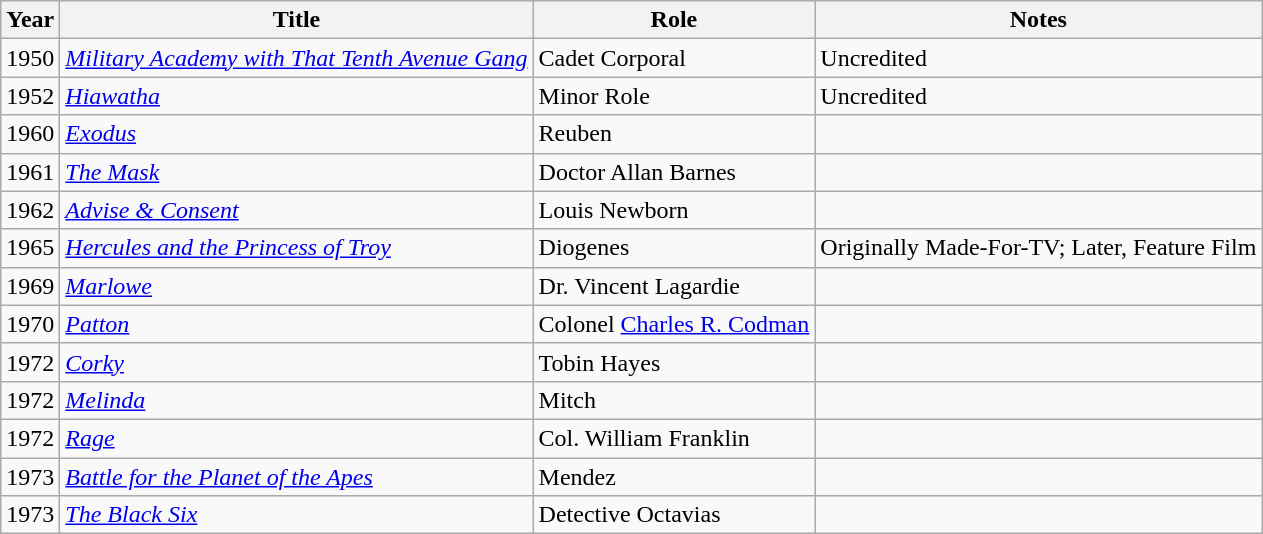<table class = "wikitable">
<tr>
<th>Year</th>
<th>Title</th>
<th>Role</th>
<th>Notes</th>
</tr>
<tr>
<td>1950</td>
<td><em><a href='#'>Military Academy with That Tenth Avenue Gang</a></em></td>
<td>Cadet Corporal</td>
<td>Uncredited</td>
</tr>
<tr>
<td>1952</td>
<td><em><a href='#'>Hiawatha</a></em></td>
<td>Minor Role</td>
<td>Uncredited</td>
</tr>
<tr>
<td>1960</td>
<td><em><a href='#'>Exodus</a></em></td>
<td>Reuben</td>
<td></td>
</tr>
<tr>
<td>1961</td>
<td><em><a href='#'>The Mask</a></em></td>
<td>Doctor Allan Barnes</td>
<td></td>
</tr>
<tr>
<td>1962</td>
<td><em><a href='#'>Advise & Consent</a></em></td>
<td>Louis Newborn</td>
<td></td>
</tr>
<tr>
<td>1965</td>
<td><em><a href='#'>Hercules and the Princess of Troy</a></em></td>
<td>Diogenes</td>
<td>Originally Made-For-TV; Later, Feature Film</td>
</tr>
<tr>
<td>1969</td>
<td><em><a href='#'>Marlowe</a></em></td>
<td>Dr. Vincent Lagardie</td>
<td></td>
</tr>
<tr>
<td>1970</td>
<td><em><a href='#'>Patton</a></em></td>
<td>Colonel <a href='#'>Charles R. Codman</a></td>
<td></td>
</tr>
<tr>
<td>1972</td>
<td><em><a href='#'>Corky</a></em></td>
<td>Tobin Hayes</td>
<td></td>
</tr>
<tr>
<td>1972</td>
<td><em><a href='#'>Melinda</a></em></td>
<td>Mitch</td>
<td></td>
</tr>
<tr>
<td>1972</td>
<td><em><a href='#'>Rage</a></em></td>
<td>Col. William Franklin</td>
<td></td>
</tr>
<tr>
<td>1973</td>
<td><em><a href='#'>Battle for the Planet of the Apes</a></em></td>
<td>Mendez</td>
<td></td>
</tr>
<tr>
<td>1973</td>
<td><em><a href='#'>The Black Six</a></em></td>
<td>Detective Octavias</td>
<td></td>
</tr>
</table>
